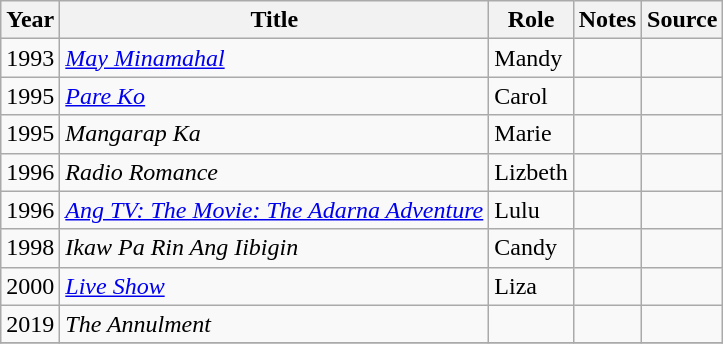<table class="wikitable sortable">
<tr>
<th>Year</th>
<th>Title</th>
<th>Role</th>
<th class="unsortable">Notes</th>
<th class="unsortable">Source</th>
</tr>
<tr>
<td>1993</td>
<td><em><a href='#'>May Minamahal</a></em></td>
<td>Mandy</td>
<td></td>
<td></td>
</tr>
<tr>
<td>1995</td>
<td><em><a href='#'>Pare Ko</a></em></td>
<td>Carol</td>
<td></td>
<td></td>
</tr>
<tr>
<td>1995</td>
<td><em>Mangarap Ka</em></td>
<td>Marie</td>
<td></td>
<td></td>
</tr>
<tr>
<td>1996</td>
<td><em>Radio Romance</em></td>
<td>Lizbeth</td>
<td></td>
<td></td>
</tr>
<tr>
<td>1996</td>
<td><em><a href='#'>Ang TV: The Movie: The Adarna Adventure</a></em></td>
<td>Lulu</td>
<td></td>
<td></td>
</tr>
<tr>
<td>1998</td>
<td><em>Ikaw Pa Rin Ang Iibigin</em></td>
<td>Candy</td>
<td></td>
<td></td>
</tr>
<tr>
<td>2000</td>
<td><em><a href='#'>Live Show</a></em></td>
<td>Liza</td>
<td></td>
<td></td>
</tr>
<tr>
<td>2019</td>
<td><em>The Annulment</em></td>
<td></td>
<td></td>
<td></td>
</tr>
<tr>
</tr>
</table>
